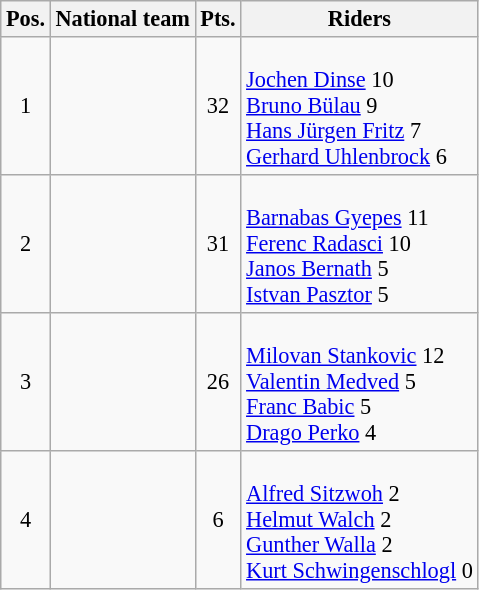<table class=wikitable style="font-size:93%;">
<tr>
<th>Pos.</th>
<th>National team</th>
<th>Pts.</th>
<th>Riders</th>
</tr>
<tr align=center >
<td>1</td>
<td align=left></td>
<td>32</td>
<td align=left><br><a href='#'>Jochen Dinse</a> 10<br>
<a href='#'>Bruno Bülau</a> 9<br>
<a href='#'>Hans Jürgen Fritz</a> 7<br>
<a href='#'>Gerhard Uhlenbrock</a> 6<br></td>
</tr>
<tr align=center>
<td>2</td>
<td align=left></td>
<td>31</td>
<td align=left><br><a href='#'>Barnabas Gyepes</a> 11<br>
<a href='#'>Ferenc Radasci</a> 10<br>
<a href='#'>Janos Bernath</a> 5<br>
<a href='#'>Istvan Pasztor</a> 5<br></td>
</tr>
<tr align=center>
<td>3</td>
<td align=left></td>
<td>26</td>
<td align=left><br><a href='#'>Milovan Stankovic</a> 12<br>
<a href='#'>Valentin Medved</a> 5<br>
<a href='#'>Franc Babic</a> 5<br>
<a href='#'>Drago Perko</a> 4<br></td>
</tr>
<tr align=center>
<td>4</td>
<td align=left></td>
<td>6</td>
<td align=left><br><a href='#'>Alfred Sitzwoh</a> 2<br>
<a href='#'>Helmut Walch</a> 2<br>
<a href='#'>Gunther Walla</a> 2<br>
<a href='#'>Kurt Schwingenschlogl</a> 0<br></td>
</tr>
</table>
